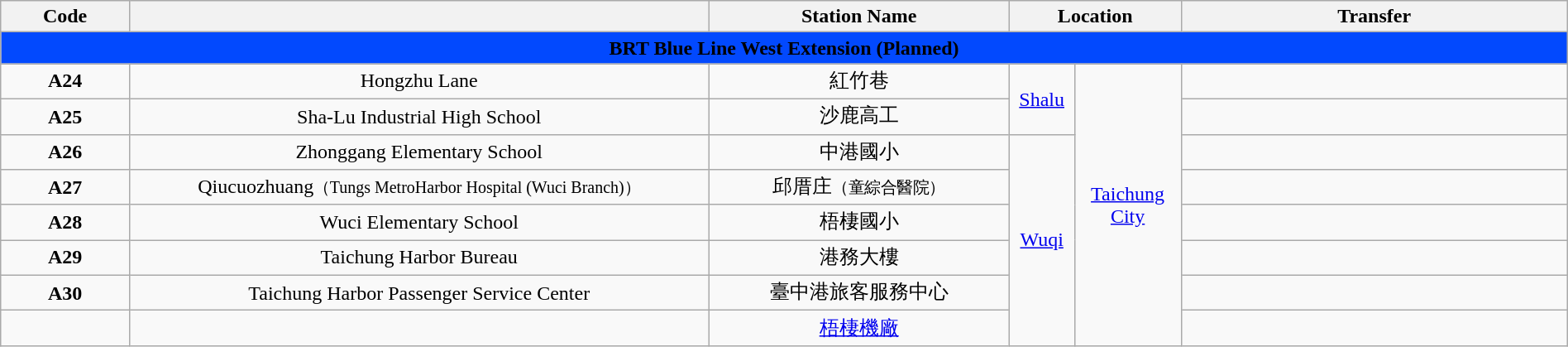<table class="wikitable" align="center" border="1" cellspacing="0" width="100%" style="margin-left:auto; margin-right:auto;">
<tr>
<th width="6%">Code</th>
<th width="27%"></th>
<th width="14%">Station Name</th>
<th colspan="2" width="6%">Location</th>
<th width="18%">Transfer</th>
</tr>
<tr align="center" bgcolor="#0249FE">
<td colspan="6"><span><strong>BRT Blue Line West Extension (Planned)</strong></span></td>
</tr>
<tr align="center">
<td><strong><span>A24</span></strong></td>
<td><span>Hongzhu Lane</span></td>
<td><span>紅竹巷</span></td>
<td rowspan="2"><a href='#'>Shalu</a></td>
<td rowspan="8"><a href='#'>Taichung City</a></td>
<td></td>
</tr>
<tr align="center">
<td><strong><span>A25</span></strong></td>
<td><span>Sha-Lu Industrial High School</span></td>
<td><span>沙鹿高工</span></td>
<td></td>
</tr>
<tr align="center">
<td><strong><span>A26</span></strong></td>
<td><span>Zhonggang Elementary School</span></td>
<td><span>中港國小</span></td>
<td rowspan="6"><a href='#'>Wuqi</a></td>
<td></td>
</tr>
<tr align="center">
<td><strong><span>A27</span></strong></td>
<td><span>Qiucuozhuang</span><span><small>（Tungs MetroHarbor Hospital (Wuci Branch)）</small></span></td>
<td><span>邱厝庄</span><span><small>（童綜合醫院）</small></span></td>
<td></td>
</tr>
<tr align="center">
<td><strong><span>A28</span></strong></td>
<td><span>Wuci Elementary School</span></td>
<td><span>梧棲國小</span></td>
<td></td>
</tr>
<tr align="center">
<td><strong><span>A29</span></strong></td>
<td><span>Taichung Harbor Bureau</span></td>
<td><span>港務大樓</span></td>
<td></td>
</tr>
<tr align="center">
<td><strong><span>A30</span></strong></td>
<td><span>Taichung Harbor Passenger Service Center</span></td>
<td><span>臺中港旅客服務中心</span></td>
<td></td>
</tr>
<tr align="center">
<td></td>
<td></td>
<td><a href='#'><span><span>梧棲機廠</span></span></a></td>
<td></td>
</tr>
</table>
